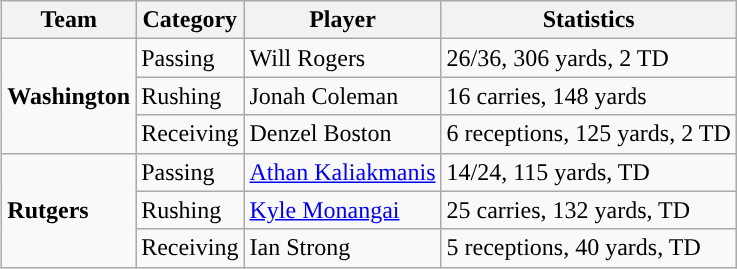<table class="wikitable" style="float: right;">
<tr>
<th>Team</th>
<th>Category</th>
<th>Player</th>
<th>Statistics</th>
</tr>
<tr>
<td rowspan=3><strong>Washington</strong></td>
<td>Passing</td>
<td>Will Rogers</td>
<td>26/36, 306 yards, 2 TD</td>
</tr>
<tr>
<td>Rushing</td>
<td>Jonah Coleman</td>
<td>16 carries, 148 yards</td>
</tr>
<tr>
<td>Receiving</td>
<td>Denzel Boston</td>
<td>6 receptions, 125 yards, 2 TD</td>
</tr>
<tr>
<td rowspan=3><strong>Rutgers</strong></td>
<td>Passing</td>
<td><a href='#'>Athan Kaliakmanis</a></td>
<td>14/24, 115 yards, TD</td>
</tr>
<tr>
<td>Rushing</td>
<td><a href='#'>Kyle Monangai</a></td>
<td>25 carries, 132 yards, TD</td>
</tr>
<tr>
<td>Receiving</td>
<td>Ian Strong</td>
<td>5 receptions, 40 yards, TD</td>
</tr>
</table>
